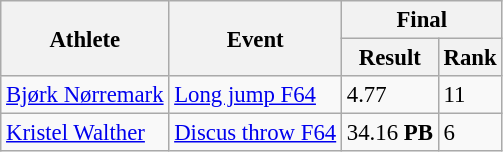<table class=wikitable style="font-size:95%" style="text-align:center">
<tr>
<th rowspan="2">Athlete</th>
<th rowspan="2">Event</th>
<th colspan="3">Final</th>
</tr>
<tr>
<th>Result</th>
<th>Rank</th>
</tr>
<tr>
<td align=left><a href='#'>Bjørk Nørremark</a></td>
<td align=left><a href='#'>Long jump F64</a></td>
<td>4.77</td>
<td>11</td>
</tr>
<tr>
<td align=left><a href='#'>Kristel Walther</a></td>
<td align=left><a href='#'>Discus throw F64</a></td>
<td>34.16	<strong>PB</strong></td>
<td>6</td>
</tr>
</table>
